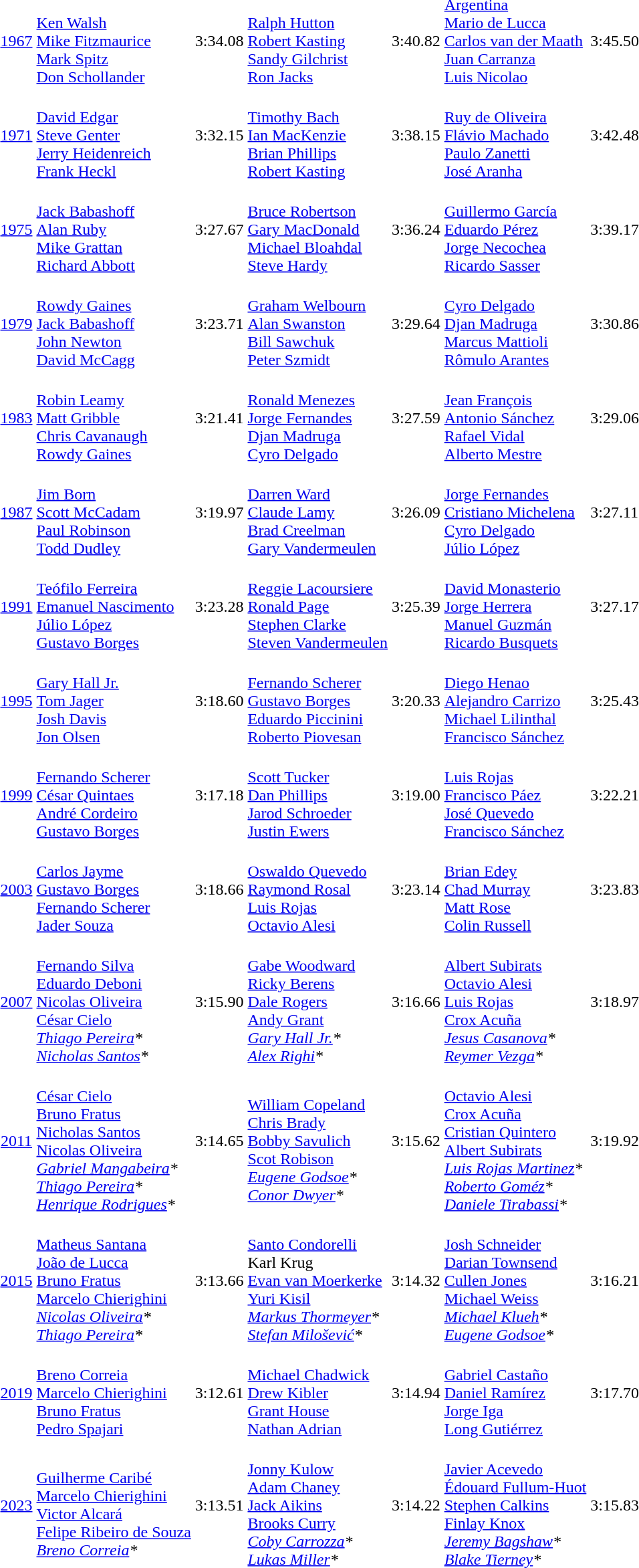<table>
<tr>
<td align=center><a href='#'>1967</a></td>
<td><br><a href='#'>Ken Walsh</a><br><a href='#'>Mike Fitzmaurice</a><br><a href='#'>Mark Spitz</a><br><a href='#'>Don Schollander</a></td>
<td>3:34.08</td>
<td><br><a href='#'>Ralph Hutton</a><br><a href='#'>Robert Kasting</a><br><a href='#'>Sandy Gilchrist</a><br><a href='#'>Ron Jacks</a></td>
<td>3:40.82</td>
<td> <a href='#'>Argentina</a><br><a href='#'>Mario de Lucca</a><br> <a href='#'>Carlos van der Maath</a><br><a href='#'>Juan Carranza</a><br><a href='#'>Luis Nicolao</a></td>
<td>3:45.50</td>
</tr>
<tr>
<td align=center><a href='#'>1971</a></td>
<td><br><a href='#'>David Edgar</a><br><a href='#'>Steve Genter</a><br><a href='#'>Jerry Heidenreich</a><br><a href='#'>Frank Heckl</a></td>
<td>3:32.15</td>
<td><br><a href='#'>Timothy Bach</a><br><a href='#'>Ian MacKenzie</a><br><a href='#'>Brian Phillips</a><br><a href='#'>Robert Kasting</a></td>
<td>3:38.15</td>
<td><br><a href='#'>Ruy de Oliveira</a><br><a href='#'>Flávio Machado</a><br><a href='#'>Paulo Zanetti</a><br><a href='#'>José Aranha</a></td>
<td>3:42.48</td>
</tr>
<tr>
<td align=center><a href='#'>1975</a></td>
<td><br><a href='#'>Jack Babashoff</a><br><a href='#'>Alan Ruby</a><br><a href='#'>Mike Grattan</a><br><a href='#'>Richard Abbott</a></td>
<td>3:27.67</td>
<td><br><a href='#'>Bruce Robertson</a><br><a href='#'>Gary MacDonald</a><br><a href='#'>Michael Bloahdal</a><br><a href='#'>Steve Hardy</a></td>
<td>3:36.24</td>
<td><br><a href='#'>Guillermo García</a><br><a href='#'>Eduardo Pérez</a><br><a href='#'>Jorge Necochea</a><br><a href='#'>Ricardo Sasser</a></td>
<td>3:39.17</td>
</tr>
<tr>
<td align=center><a href='#'>1979</a></td>
<td><br><a href='#'>Rowdy Gaines</a><br><a href='#'>Jack Babashoff</a><br><a href='#'>John Newton</a><br><a href='#'>David McCagg</a></td>
<td>3:23.71</td>
<td><br><a href='#'>Graham Welbourn</a><br><a href='#'>Alan Swanston</a><br><a href='#'>Bill Sawchuk</a><br><a href='#'>Peter Szmidt</a></td>
<td>3:29.64</td>
<td><br><a href='#'>Cyro Delgado</a><br><a href='#'>Djan Madruga</a><br><a href='#'>Marcus Mattioli</a><br><a href='#'>Rômulo Arantes</a></td>
<td>3:30.86</td>
</tr>
<tr>
<td align=center><a href='#'>1983</a></td>
<td><br><a href='#'>Robin Leamy</a><br><a href='#'>Matt Gribble</a><br><a href='#'>Chris Cavanaugh</a><br><a href='#'>Rowdy Gaines</a></td>
<td>3:21.41</td>
<td><br><a href='#'>Ronald Menezes</a><br><a href='#'>Jorge Fernandes</a><br><a href='#'>Djan Madruga</a><br><a href='#'>Cyro Delgado</a></td>
<td>3:27.59</td>
<td><br><a href='#'>Jean François</a><br><a href='#'>Antonio Sánchez</a><br><a href='#'>Rafael Vidal</a><br><a href='#'>Alberto Mestre</a></td>
<td>3:29.06</td>
</tr>
<tr>
<td align=center><a href='#'>1987</a></td>
<td><br><a href='#'>Jim Born</a><br><a href='#'>Scott McCadam</a><br><a href='#'>Paul Robinson</a><br><a href='#'>Todd Dudley</a></td>
<td>3:19.97</td>
<td><br><a href='#'>Darren Ward</a><br><a href='#'>Claude Lamy</a><br><a href='#'>Brad Creelman</a><br><a href='#'>Gary Vandermeulen</a></td>
<td>3:26.09</td>
<td><br><a href='#'>Jorge Fernandes</a><br><a href='#'>Cristiano Michelena</a><br><a href='#'>Cyro Delgado</a><br><a href='#'>Júlio López</a></td>
<td>3:27.11</td>
</tr>
<tr>
<td align=center><a href='#'>1991</a></td>
<td><br><a href='#'>Teófilo Ferreira</a><br><a href='#'>Emanuel Nascimento</a><br><a href='#'>Júlio López</a><br><a href='#'>Gustavo Borges</a></td>
<td>3:23.28</td>
<td><br><a href='#'>Reggie Lacoursiere</a><br><a href='#'>Ronald Page</a><br><a href='#'>Stephen Clarke</a><br><a href='#'>Steven Vandermeulen</a></td>
<td>3:25.39</td>
<td><br><a href='#'>David Monasterio</a><br><a href='#'>Jorge Herrera</a><br><a href='#'>Manuel Guzmán</a><br><a href='#'>Ricardo Busquets</a></td>
<td>3:27.17</td>
</tr>
<tr>
<td align=center><a href='#'>1995</a></td>
<td><br><a href='#'>Gary Hall Jr.</a><br><a href='#'>Tom Jager</a><br><a href='#'>Josh Davis</a><br><a href='#'>Jon Olsen</a></td>
<td>3:18.60</td>
<td><br><a href='#'>Fernando Scherer</a><br><a href='#'>Gustavo Borges</a><br><a href='#'>Eduardo Piccinini</a><br><a href='#'>Roberto Piovesan</a></td>
<td>3:20.33</td>
<td><br><a href='#'>Diego Henao</a><br><a href='#'>Alejandro Carrizo</a><br><a href='#'>Michael Lilinthal</a><br><a href='#'>Francisco Sánchez</a></td>
<td>3:25.43</td>
</tr>
<tr>
<td align=center><a href='#'>1999</a></td>
<td><br><a href='#'>Fernando Scherer</a><br><a href='#'>César Quintaes</a><br><a href='#'>André Cordeiro</a><br><a href='#'>Gustavo Borges</a></td>
<td>3:17.18</td>
<td><br><a href='#'>Scott Tucker</a><br><a href='#'>Dan Phillips</a><br><a href='#'>Jarod Schroeder</a><br><a href='#'>Justin Ewers</a></td>
<td>3:19.00</td>
<td><br><a href='#'>Luis Rojas</a><br><a href='#'>Francisco Páez</a><br><a href='#'>José Quevedo</a><br><a href='#'>Francisco Sánchez</a></td>
<td>3:22.21</td>
</tr>
<tr>
<td align=center><a href='#'>2003</a></td>
<td><br><a href='#'>Carlos Jayme</a><br><a href='#'>Gustavo Borges</a><br><a href='#'>Fernando Scherer</a><br><a href='#'>Jader Souza</a></td>
<td>3:18.66</td>
<td><br><a href='#'>Oswaldo Quevedo</a><br><a href='#'>Raymond Rosal</a><br><a href='#'>Luis Rojas</a><br><a href='#'>Octavio Alesi</a></td>
<td>3:23.14</td>
<td><br><a href='#'>Brian Edey</a><br><a href='#'>Chad Murray</a><br><a href='#'>Matt Rose</a><br><a href='#'>Colin Russell</a></td>
<td>3:23.83</td>
</tr>
<tr>
<td align=center><a href='#'>2007</a></td>
<td><br><a href='#'>Fernando Silva</a><br><a href='#'>Eduardo Deboni</a><br><a href='#'>Nicolas Oliveira</a><br><a href='#'>César Cielo</a><br><em><a href='#'>Thiago Pereira</a>*</em><br><em><a href='#'>Nicholas Santos</a>*</em></td>
<td>3:15.90</td>
<td><br><a href='#'>Gabe Woodward</a><br><a href='#'>Ricky Berens</a><br><a href='#'>Dale Rogers</a><br><a href='#'>Andy Grant</a><br><em><a href='#'>Gary Hall Jr.</a>*</em><br><em><a href='#'>Alex Righi</a>*</em></td>
<td>3:16.66</td>
<td><br><a href='#'>Albert Subirats</a><br><a href='#'>Octavio Alesi</a><br><a href='#'>Luis Rojas</a><br><a href='#'>Crox Acuña</a><br><em><a href='#'>Jesus Casanova</a>*</em><br><em><a href='#'>Reymer Vezga</a>*</em></td>
<td>3:18.97</td>
</tr>
<tr>
<td align=center><a href='#'>2011</a></td>
<td><br><a href='#'>César Cielo</a><br><a href='#'>Bruno Fratus</a><br><a href='#'>Nicholas Santos</a><br><a href='#'>Nicolas Oliveira</a><br><em><a href='#'>Gabriel Mangabeira</a>*</em><br><em><a href='#'>Thiago Pereira</a>*</em><br><em><a href='#'>Henrique Rodrigues</a>*</em></td>
<td>3:14.65</td>
<td><br><a href='#'>William Copeland</a><br><a href='#'>Chris Brady</a><br><a href='#'>Bobby Savulich</a><br><a href='#'>Scot Robison</a><br><em><a href='#'>Eugene Godsoe</a>*</em><br><em><a href='#'>Conor Dwyer</a>*</em></td>
<td>3:15.62</td>
<td><br><a href='#'>Octavio Alesi</a><br><a href='#'>Crox Acuña</a><br><a href='#'>Cristian Quintero</a><br><a href='#'>Albert Subirats</a><br><em><a href='#'>Luis Rojas Martinez</a>*</em><br><em><a href='#'>Roberto Goméz</a>*</em><br><em><a href='#'>Daniele Tirabassi</a>*</em></td>
<td>3:19.92</td>
</tr>
<tr>
<td align=center><a href='#'>2015</a></td>
<td><br><a href='#'>Matheus Santana</a><br><a href='#'>João de Lucca</a><br><a href='#'>Bruno Fratus</a><br><a href='#'>Marcelo Chierighini</a><br><em><a href='#'>Nicolas Oliveira</a>*</em><br><em><a href='#'>Thiago Pereira</a>*</em></td>
<td>3:13.66</td>
<td><br><a href='#'>Santo Condorelli</a><br>Karl Krug<br><a href='#'>Evan van Moerkerke</a><br><a href='#'>Yuri Kisil</a><br><em><a href='#'>Markus Thormeyer</a>*</em><br><em><a href='#'>Stefan Milošević</a>*</em></td>
<td>3:14.32</td>
<td><br><a href='#'>Josh Schneider</a><br><a href='#'>Darian Townsend</a><br><a href='#'>Cullen Jones</a><br><a href='#'>Michael Weiss</a><br><em><a href='#'>Michael Klueh</a>*</em><br><em><a href='#'>Eugene Godsoe</a>*</em></td>
<td>3:16.21</td>
</tr>
<tr>
<td align=center><a href='#'>2019</a></td>
<td><br><a href='#'>Breno Correia</a><br><a href='#'>Marcelo Chierighini</a><br><a href='#'>Bruno Fratus</a><br><a href='#'>Pedro Spajari</a></td>
<td>3:12.61</td>
<td><br><a href='#'>Michael Chadwick</a><br><a href='#'>Drew Kibler</a><br><a href='#'>Grant House</a><br><a href='#'>Nathan Adrian</a></td>
<td>3:14.94</td>
<td><br><a href='#'>Gabriel Castaño</a><br><a href='#'>Daniel Ramírez</a><br><a href='#'>Jorge Iga</a><br><a href='#'>Long Gutiérrez</a></td>
<td>3:17.70</td>
</tr>
<tr>
<td align=center><a href='#'>2023</a></td>
<td><br><a href='#'>Guilherme Caribé</a><br><a href='#'>Marcelo Chierighini</a><br><a href='#'>Victor Alcará</a><br><a href='#'>Felipe Ribeiro de Souza</a><br><em><a href='#'>Breno Correia</a>*</em></td>
<td>3:13.51</td>
<td><br><a href='#'>Jonny Kulow</a><br><a href='#'>Adam Chaney</a><br><a href='#'>Jack Aikins</a><br><a href='#'>Brooks Curry</a><br><em><a href='#'>Coby Carrozza</a>*</em><br><em><a href='#'>Lukas Miller</a>*</em></td>
<td>3:14.22</td>
<td><br><a href='#'>Javier Acevedo</a><br><a href='#'>Édouard Fullum-Huot</a><br><a href='#'>Stephen Calkins</a><br><a href='#'>Finlay Knox</a><br><em><a href='#'>Jeremy Bagshaw</a>*</em><br><em><a href='#'>Blake Tierney</a>*</em></td>
<td>3:15.83</td>
</tr>
</table>
